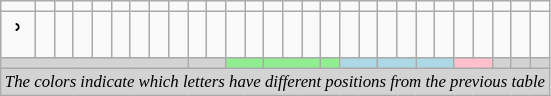<table class="wikitable" style="text-align:center;">
<tr>
<td></td>
<td></td>
<td></td>
<td></td>
<td></td>
<td></td>
<td></td>
<td></td>
<td></td>
<td></td>
<td></td>
<td></td>
<td></td>
<td></td>
<td></td>
<td></td>
<td></td>
<td></td>
<td></td>
<td></td>
<td></td>
<td></td>
<td></td>
<td></td>
<td></td>
<td></td>
<td></td>
<td></td>
</tr>
<tr>
<td><big>ʾ</big></td>
<td></td>
<td></td>
<td></td>
<td></td>
<td></td>
<td></td>
<td></td>
<td></td>
<td></td>
<td></td>
<td></td>
<td></td>
<td></td>
<td></td>
<td></td>
<td></td>
<td></td>
<td></td>
<td><big></big></td>
<td></td>
<td></td>
<td></td>
<td></td>
<td></td>
<td></td>
<td></td>
<td></td>
</tr>
<tr>
<td colspan="9" bgcolor="lightgrey"></td>
<td colspan="2" bgcolor="lightgrey"></td>
<td colspan="2" bgcolor="lightgreen"></td>
<td colspan="3" bgcolor="lightgreen"></td>
<td colspan="1" bgcolor="lightgreen"></td>
<td colspan="2" bgcolor="lightblue"></td>
<td colspan="2" bgcolor="lightblue"></td>
<td colspan="2" bgcolor="lightblue"></td>
<td colspan="2" bgcolor="pink"></td>
<td colspan="1" bgcolor="lightgrey"></td>
<td colspan="1" bgcolor="lightgrey"></td>
<td colspan="1" bgcolor="lightgrey"></td>
</tr>
<tr>
<td colspan="28" bgcolor="lightgrey" style="font-size: 70%; font-style: italic;">The colors indicate which letters have different positions from the previous table</td>
</tr>
</table>
